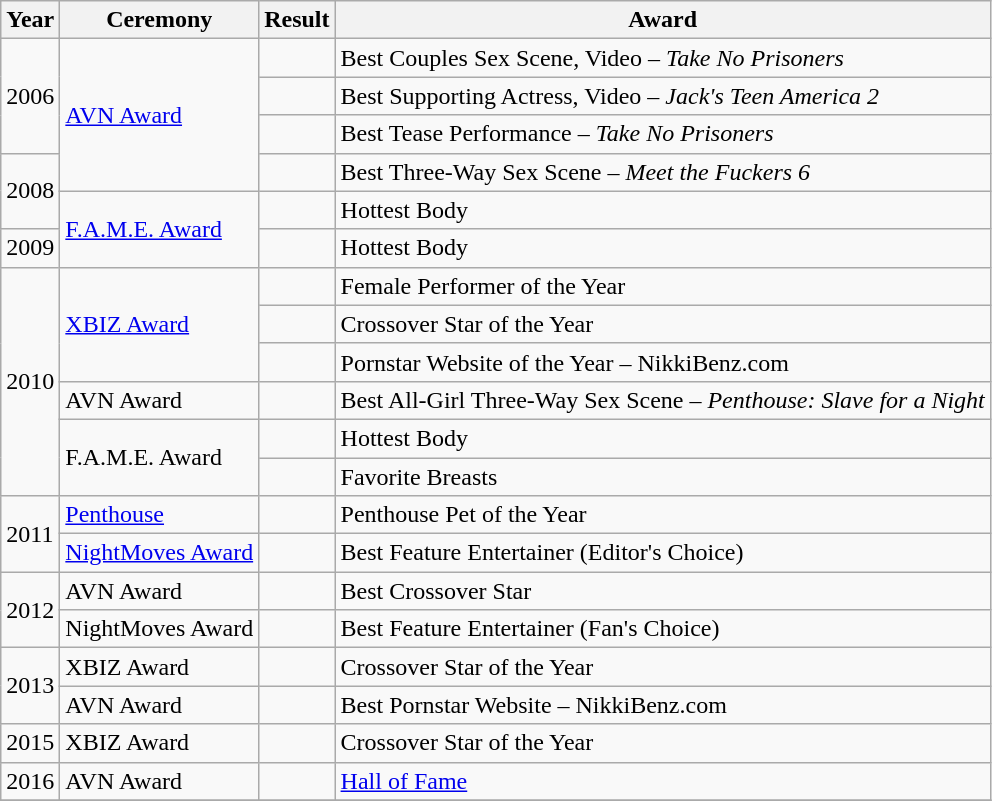<table class="wikitable">
<tr>
<th>Year</th>
<th>Ceremony</th>
<th>Result</th>
<th>Award</th>
</tr>
<tr>
<td rowspan="3">2006</td>
<td rowspan="4"><a href='#'>AVN Award</a></td>
<td></td>
<td>Best Couples Sex Scene, Video – <em>Take No Prisoners</em></td>
</tr>
<tr>
<td></td>
<td>Best Supporting Actress, Video – <em>Jack's Teen America 2</em></td>
</tr>
<tr>
<td></td>
<td>Best Tease Performance – <em>Take No Prisoners</em></td>
</tr>
<tr>
<td rowspan="2">2008</td>
<td></td>
<td>Best Three-Way Sex Scene – <em>Meet the Fuckers 6</em></td>
</tr>
<tr>
<td rowspan="2"><a href='#'>F.A.M.E. Award</a></td>
<td></td>
<td>Hottest Body</td>
</tr>
<tr>
<td>2009</td>
<td></td>
<td>Hottest Body</td>
</tr>
<tr>
<td rowspan="6">2010</td>
<td rowspan="3"><a href='#'>XBIZ Award</a></td>
<td></td>
<td>Female Performer of the Year</td>
</tr>
<tr>
<td></td>
<td>Crossover Star of the Year</td>
</tr>
<tr>
<td></td>
<td>Pornstar Website of the Year – NikkiBenz.com</td>
</tr>
<tr>
<td>AVN Award</td>
<td></td>
<td>Best All-Girl Three-Way Sex Scene – <em>Penthouse: Slave for a Night</em></td>
</tr>
<tr>
<td rowspan="2">F.A.M.E. Award</td>
<td></td>
<td>Hottest Body</td>
</tr>
<tr>
<td></td>
<td>Favorite Breasts</td>
</tr>
<tr>
<td rowspan="2">2011</td>
<td><a href='#'>Penthouse</a></td>
<td></td>
<td>Penthouse Pet of the Year</td>
</tr>
<tr>
<td><a href='#'>NightMoves Award</a></td>
<td></td>
<td>Best Feature Entertainer (Editor's Choice)</td>
</tr>
<tr>
<td rowspan="2">2012</td>
<td>AVN Award</td>
<td></td>
<td>Best Crossover Star</td>
</tr>
<tr>
<td>NightMoves Award</td>
<td></td>
<td>Best Feature Entertainer (Fan's Choice)</td>
</tr>
<tr>
<td rowspan="2">2013</td>
<td>XBIZ Award</td>
<td></td>
<td>Crossover Star of the Year</td>
</tr>
<tr>
<td>AVN Award</td>
<td></td>
<td>Best Pornstar Website – NikkiBenz.com</td>
</tr>
<tr>
<td>2015</td>
<td>XBIZ Award</td>
<td></td>
<td>Crossover Star of the Year</td>
</tr>
<tr>
<td>2016</td>
<td>AVN Award</td>
<td></td>
<td><a href='#'>Hall of Fame</a></td>
</tr>
<tr>
</tr>
</table>
